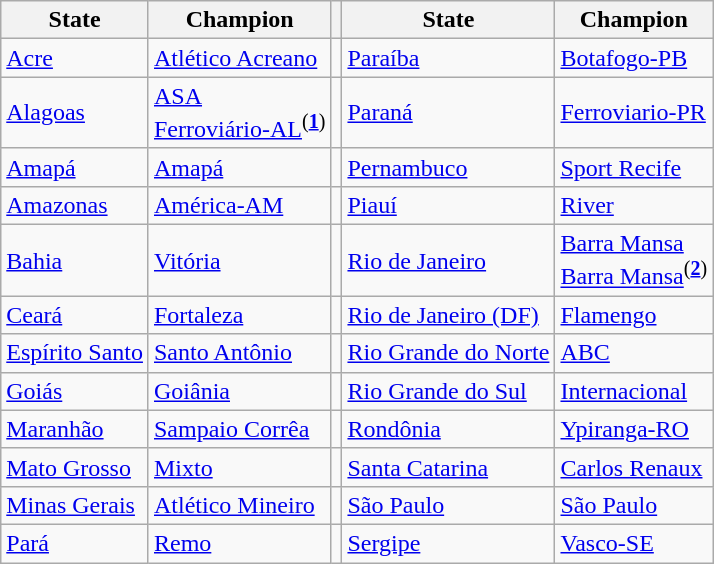<table class="wikitable">
<tr>
<th>State</th>
<th>Champion</th>
<th></th>
<th>State</th>
<th>Champion</th>
</tr>
<tr>
<td><a href='#'>Acre</a></td>
<td><a href='#'>Atlético Acreano</a></td>
<td></td>
<td><a href='#'>Paraíba</a></td>
<td><a href='#'>Botafogo-PB</a></td>
</tr>
<tr>
<td><a href='#'>Alagoas</a></td>
<td><a href='#'>ASA</a><br><a href='#'>Ferroviário-AL</a><sup>(<strong><a href='#'>1</a></strong>)</sup></td>
<td></td>
<td><a href='#'>Paraná</a></td>
<td><a href='#'>Ferroviario-PR</a></td>
</tr>
<tr>
<td><a href='#'>Amapá</a></td>
<td><a href='#'>Amapá</a></td>
<td></td>
<td><a href='#'>Pernambuco</a></td>
<td><a href='#'>Sport Recife</a></td>
</tr>
<tr>
<td><a href='#'>Amazonas</a></td>
<td><a href='#'>América-AM</a></td>
<td></td>
<td><a href='#'>Piauí</a></td>
<td><a href='#'>River</a></td>
</tr>
<tr>
<td><a href='#'>Bahia</a></td>
<td><a href='#'>Vitória</a></td>
<td></td>
<td><a href='#'>Rio de Janeiro</a></td>
<td><a href='#'>Barra Mansa</a><br><a href='#'>Barra Mansa</a><sup>(<strong><a href='#'>2</a></strong>)</sup></td>
</tr>
<tr>
<td><a href='#'>Ceará</a></td>
<td><a href='#'>Fortaleza</a></td>
<td></td>
<td><a href='#'>Rio de Janeiro (DF)</a></td>
<td><a href='#'>Flamengo</a></td>
</tr>
<tr>
<td><a href='#'>Espírito Santo</a></td>
<td><a href='#'>Santo Antônio</a></td>
<td></td>
<td><a href='#'>Rio Grande do Norte</a></td>
<td><a href='#'>ABC</a></td>
</tr>
<tr>
<td><a href='#'>Goiás</a></td>
<td><a href='#'>Goiânia</a></td>
<td></td>
<td><a href='#'>Rio Grande do Sul</a></td>
<td><a href='#'>Internacional</a></td>
</tr>
<tr>
<td><a href='#'>Maranhão</a></td>
<td><a href='#'>Sampaio Corrêa</a></td>
<td></td>
<td><a href='#'>Rondônia</a></td>
<td><a href='#'>Ypiranga-RO</a></td>
</tr>
<tr>
<td><a href='#'>Mato Grosso</a></td>
<td><a href='#'>Mixto</a></td>
<td></td>
<td><a href='#'>Santa Catarina</a></td>
<td><a href='#'>Carlos Renaux</a></td>
</tr>
<tr>
<td><a href='#'>Minas Gerais</a></td>
<td><a href='#'>Atlético Mineiro</a></td>
<td></td>
<td><a href='#'>São Paulo</a></td>
<td><a href='#'>São Paulo</a></td>
</tr>
<tr>
<td><a href='#'>Pará</a></td>
<td><a href='#'>Remo</a></td>
<td></td>
<td><a href='#'>Sergipe</a></td>
<td><a href='#'>Vasco-SE</a></td>
</tr>
</table>
